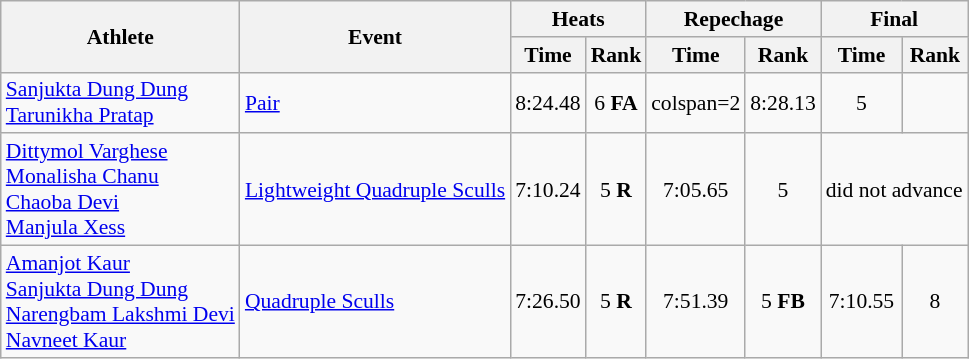<table class=wikitable style="text-align:center; font-size:90%">
<tr>
<th rowspan="2">Athlete</th>
<th rowspan="2">Event</th>
<th colspan="2">Heats</th>
<th colspan="2">Repechage</th>
<th colspan="2">Final</th>
</tr>
<tr>
<th>Time</th>
<th>Rank</th>
<th>Time</th>
<th>Rank</th>
<th>Time</th>
<th>Rank</th>
</tr>
<tr>
<td align=left><a href='#'>Sanjukta Dung Dung</a><br><a href='#'>Tarunikha Pratap</a></td>
<td align=left><a href='#'>Pair</a></td>
<td>8:24.48</td>
<td>6 <strong>FA</strong></td>
<td>colspan=2 </td>
<td>8:28.13</td>
<td>5</td>
</tr>
<tr>
<td align=left><a href='#'>Dittymol Varghese</a><br><a href='#'>Monalisha Chanu</a><br><a href='#'>Chaoba Devi</a><br><a href='#'>Manjula Xess</a></td>
<td align=left><a href='#'>Lightweight Quadruple Sculls</a></td>
<td>7:10.24</td>
<td>5 <strong>R</strong></td>
<td>7:05.65</td>
<td>5</td>
<td colspan=2>did not advance</td>
</tr>
<tr>
<td align=left><a href='#'>Amanjot Kaur</a><br><a href='#'>Sanjukta Dung Dung</a><br><a href='#'>Narengbam Lakshmi Devi</a><br><a href='#'>Navneet Kaur</a></td>
<td align=left><a href='#'>Quadruple Sculls</a></td>
<td>7:26.50</td>
<td>5 <strong>R</strong></td>
<td>7:51.39</td>
<td>5 <strong>FB</strong></td>
<td>7:10.55</td>
<td>8</td>
</tr>
</table>
